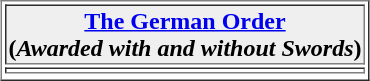<table align="center" border="1" cellpadding="1">
<tr>
<th style="background:#efefef;"><a href='#'>The German Order</a><br>(<em>Awarded with and without Swords</em>)</th>
</tr>
<tr>
<td></td>
</tr>
<tr>
</tr>
</table>
